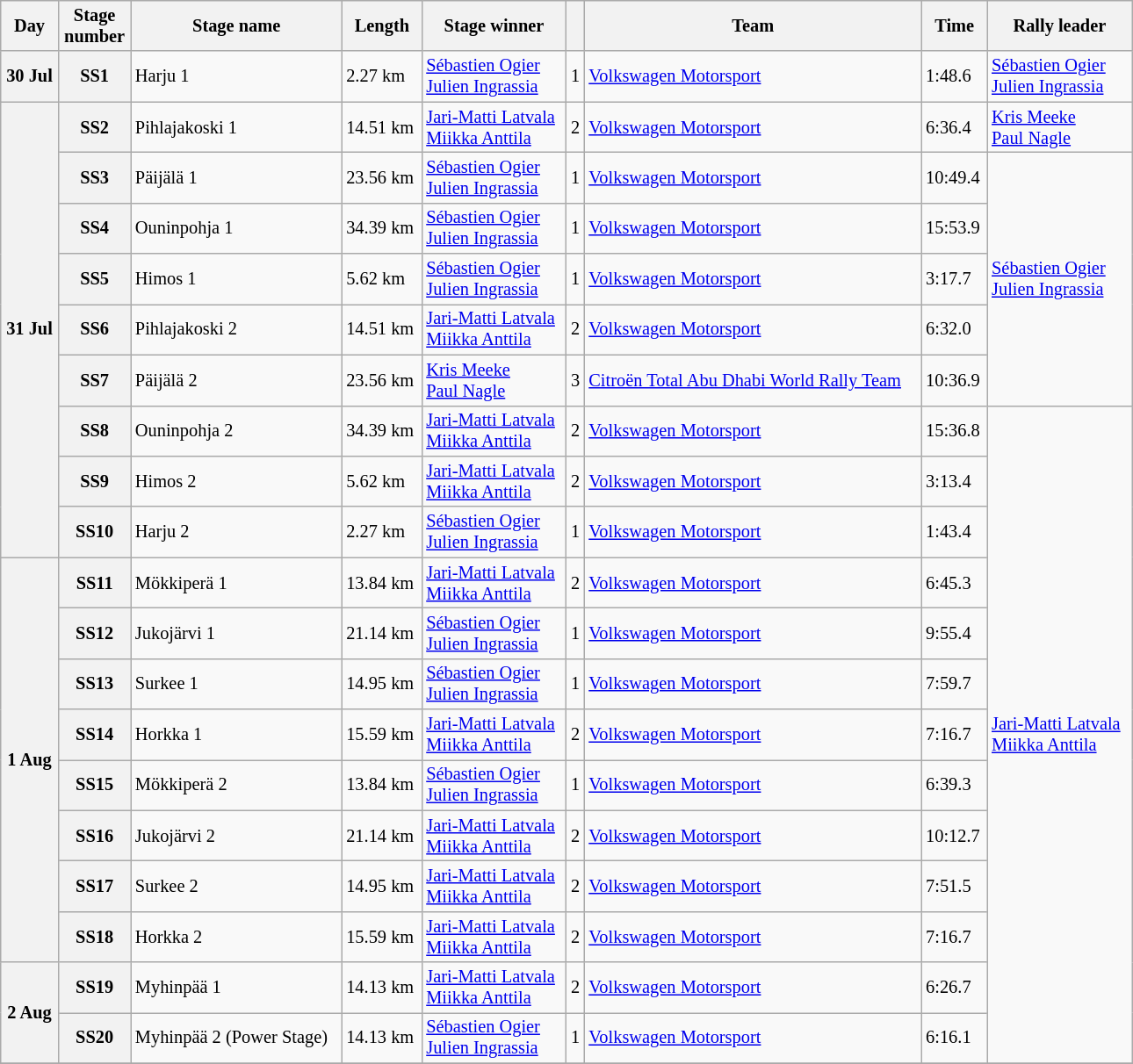<table class="wikitable" width=68% style="text-align: left; font-size: 85%;">
<tr>
<th>Day</th>
<th>Stage<br>number</th>
<th>Stage name</th>
<th>Length</th>
<th>Stage winner</th>
<th><br></th>
<th>Team</th>
<th>Time</th>
<th>Rally leader</th>
</tr>
<tr>
<th>30 Jul</th>
<th>SS1</th>
<td> Harju 1</td>
<td>2.27 km</td>
<td> <a href='#'>Sébastien Ogier</a><br> <a href='#'>Julien Ingrassia</a></td>
<td align="center">1</td>
<td> <a href='#'>Volkswagen Motorsport</a></td>
<td>1:48.6</td>
<td> <a href='#'>Sébastien Ogier</a><br> <a href='#'>Julien Ingrassia</a></td>
</tr>
<tr>
<th rowspan="9">31 Jul</th>
<th>SS2</th>
<td> Pihlajakoski 1</td>
<td>14.51 km</td>
<td> <a href='#'>Jari-Matti Latvala</a><br> <a href='#'>Miikka Anttila</a></td>
<td align="center">2</td>
<td> <a href='#'>Volkswagen Motorsport</a></td>
<td>6:36.4</td>
<td> <a href='#'>Kris Meeke</a><br> <a href='#'>Paul Nagle</a></td>
</tr>
<tr>
<th>SS3</th>
<td> Päijälä 1</td>
<td>23.56 km</td>
<td> <a href='#'>Sébastien Ogier</a><br> <a href='#'>Julien Ingrassia</a></td>
<td align="center">1</td>
<td> <a href='#'>Volkswagen Motorsport</a></td>
<td>10:49.4</td>
<td rowspan=5> <a href='#'>Sébastien Ogier</a><br> <a href='#'>Julien Ingrassia</a></td>
</tr>
<tr>
<th>SS4</th>
<td> Ouninpohja 1</td>
<td>34.39 km</td>
<td> <a href='#'>Sébastien Ogier</a><br> <a href='#'>Julien Ingrassia</a></td>
<td align="center">1</td>
<td> <a href='#'>Volkswagen Motorsport</a></td>
<td>15:53.9</td>
</tr>
<tr>
<th>SS5</th>
<td> Himos 1</td>
<td>5.62 km</td>
<td> <a href='#'>Sébastien Ogier</a><br> <a href='#'>Julien Ingrassia</a></td>
<td align="center">1</td>
<td> <a href='#'>Volkswagen Motorsport</a></td>
<td>3:17.7</td>
</tr>
<tr>
<th>SS6</th>
<td> Pihlajakoski 2</td>
<td>14.51 km</td>
<td> <a href='#'>Jari-Matti Latvala</a><br> <a href='#'>Miikka Anttila</a></td>
<td align="center">2</td>
<td> <a href='#'>Volkswagen Motorsport</a></td>
<td>6:32.0</td>
</tr>
<tr>
<th>SS7</th>
<td> Päijälä 2</td>
<td>23.56 km</td>
<td> <a href='#'>Kris Meeke</a><br> <a href='#'>Paul Nagle</a></td>
<td align="center">3</td>
<td> <a href='#'>Citroën Total Abu Dhabi World Rally Team</a></td>
<td>10:36.9</td>
</tr>
<tr>
<th>SS8</th>
<td> Ouninpohja 2</td>
<td>34.39 km</td>
<td> <a href='#'>Jari-Matti Latvala</a><br> <a href='#'>Miikka Anttila</a></td>
<td align="center">2</td>
<td> <a href='#'>Volkswagen Motorsport</a></td>
<td>15:36.8</td>
<td rowspan=13> <a href='#'>Jari-Matti Latvala</a><br> <a href='#'>Miikka Anttila</a></td>
</tr>
<tr>
<th>SS9</th>
<td> Himos 2</td>
<td>5.62 km</td>
<td> <a href='#'>Jari-Matti Latvala</a><br> <a href='#'>Miikka Anttila</a></td>
<td align="center">2</td>
<td> <a href='#'>Volkswagen Motorsport</a></td>
<td>3:13.4</td>
</tr>
<tr>
<th>SS10</th>
<td> Harju 2</td>
<td>2.27 km</td>
<td> <a href='#'>Sébastien Ogier</a><br> <a href='#'>Julien Ingrassia</a></td>
<td align="center">1</td>
<td> <a href='#'>Volkswagen Motorsport</a></td>
<td>1:43.4</td>
</tr>
<tr>
<th rowspan="8">1 Aug</th>
<th>SS11</th>
<td> Mökkiperä 1</td>
<td>13.84 km</td>
<td> <a href='#'>Jari-Matti Latvala</a><br> <a href='#'>Miikka Anttila</a></td>
<td align="center">2</td>
<td> <a href='#'>Volkswagen Motorsport</a></td>
<td>6:45.3</td>
</tr>
<tr>
<th>SS12</th>
<td> Jukojärvi 1</td>
<td>21.14 km</td>
<td> <a href='#'>Sébastien Ogier</a><br> <a href='#'>Julien Ingrassia</a></td>
<td align="center">1</td>
<td> <a href='#'>Volkswagen Motorsport</a></td>
<td>9:55.4</td>
</tr>
<tr>
<th>SS13</th>
<td> Surkee 1</td>
<td>14.95 km</td>
<td> <a href='#'>Sébastien Ogier</a><br> <a href='#'>Julien Ingrassia</a></td>
<td align="center">1</td>
<td> <a href='#'>Volkswagen Motorsport</a></td>
<td>7:59.7</td>
</tr>
<tr>
<th>SS14</th>
<td> Horkka 1</td>
<td>15.59 km</td>
<td> <a href='#'>Jari-Matti Latvala</a><br> <a href='#'>Miikka Anttila</a></td>
<td align="center">2</td>
<td> <a href='#'>Volkswagen Motorsport</a></td>
<td>7:16.7</td>
</tr>
<tr>
<th>SS15</th>
<td> Mökkiperä 2</td>
<td>13.84 km</td>
<td> <a href='#'>Sébastien Ogier</a><br> <a href='#'>Julien Ingrassia</a></td>
<td align="center">1</td>
<td> <a href='#'>Volkswagen Motorsport</a></td>
<td>6:39.3</td>
</tr>
<tr>
<th>SS16</th>
<td> Jukojärvi 2</td>
<td>21.14 km</td>
<td> <a href='#'>Jari-Matti Latvala</a><br> <a href='#'>Miikka Anttila</a></td>
<td align="center">2</td>
<td> <a href='#'>Volkswagen Motorsport</a></td>
<td>10:12.7</td>
</tr>
<tr>
<th>SS17</th>
<td> Surkee 2</td>
<td>14.95 km</td>
<td> <a href='#'>Jari-Matti Latvala</a><br> <a href='#'>Miikka Anttila</a></td>
<td align="center">2</td>
<td> <a href='#'>Volkswagen Motorsport</a></td>
<td>7:51.5</td>
</tr>
<tr>
<th>SS18</th>
<td> Horkka 2</td>
<td>15.59 km</td>
<td> <a href='#'>Jari-Matti Latvala</a><br> <a href='#'>Miikka Anttila</a></td>
<td align="center">2</td>
<td> <a href='#'>Volkswagen Motorsport</a></td>
<td>7:16.7</td>
</tr>
<tr>
<th rowspan="2">2 Aug</th>
<th>SS19</th>
<td> Myhinpää 1</td>
<td>14.13 km</td>
<td> <a href='#'>Jari-Matti Latvala</a><br> <a href='#'>Miikka Anttila</a></td>
<td align="center">2</td>
<td> <a href='#'>Volkswagen Motorsport</a></td>
<td>6:26.7</td>
</tr>
<tr>
<th>SS20</th>
<td> Myhinpää 2 (Power Stage)</td>
<td>14.13 km</td>
<td> <a href='#'>Sébastien Ogier</a><br> <a href='#'>Julien Ingrassia</a></td>
<td align="center">1</td>
<td> <a href='#'>Volkswagen Motorsport</a></td>
<td>6:16.1</td>
</tr>
<tr>
</tr>
</table>
